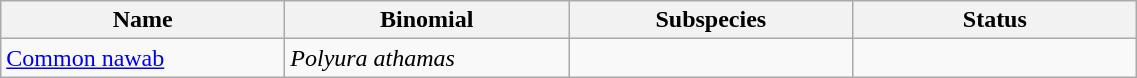<table width=60% class="wikitable">
<tr>
<th width=20%>Name</th>
<th width=20%>Binomial</th>
<th width=20%>Subspecies</th>
<th width=20%>Status</th>
</tr>
<tr>
<td><a href='#'>Common nawab</a><br>
</td>
<td><em>Polyura athamas</em></td>
<td></td>
<td></td>
</tr>
</table>
